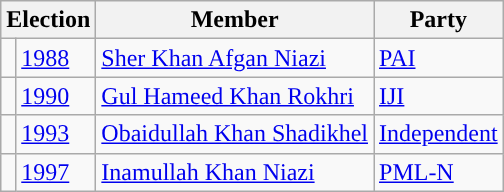<table class="wikitable">
<tr>
<th colspan="2">Election</th>
<th>Member</th>
<th>Party</th>
</tr>
<tr>
<td style="background-color: "></td>
<td><a href='#'>1988</a></td>
<td><a href='#'>Sher Khan Afgan Niazi</a></td>
<td><a href='#'>PAI</a></td>
</tr>
<tr>
<td style="background-color: "></td>
<td><a href='#'>1990</a></td>
<td><a href='#'>Gul Hameed Khan Rokhri</a></td>
<td><a href='#'>IJI</a></td>
</tr>
<tr>
<td style="background-color: "></td>
<td><a href='#'>1993</a></td>
<td><a href='#'>Obaidullah Khan Shadikhel</a></td>
<td><a href='#'>Independent</a></td>
</tr>
<tr>
<td style="background-color: "></td>
<td><a href='#'>1997</a></td>
<td><a href='#'>Inamullah Khan Niazi</a></td>
<td><a href='#'>PML-N</a></td>
</tr>
</table>
